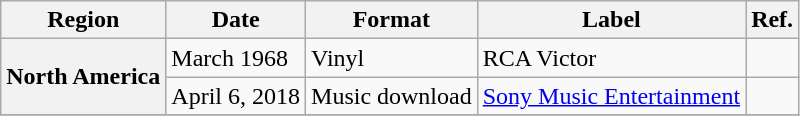<table class="wikitable plainrowheaders">
<tr>
<th scope="col">Region</th>
<th scope="col">Date</th>
<th scope="col">Format</th>
<th scope="col">Label</th>
<th scope="col">Ref.</th>
</tr>
<tr>
<th scope="row" rowspan="2">North America</th>
<td>March 1968</td>
<td>Vinyl</td>
<td>RCA Victor</td>
<td></td>
</tr>
<tr>
<td>April 6, 2018</td>
<td>Music download</td>
<td><a href='#'>Sony Music Entertainment</a></td>
<td></td>
</tr>
<tr>
</tr>
</table>
